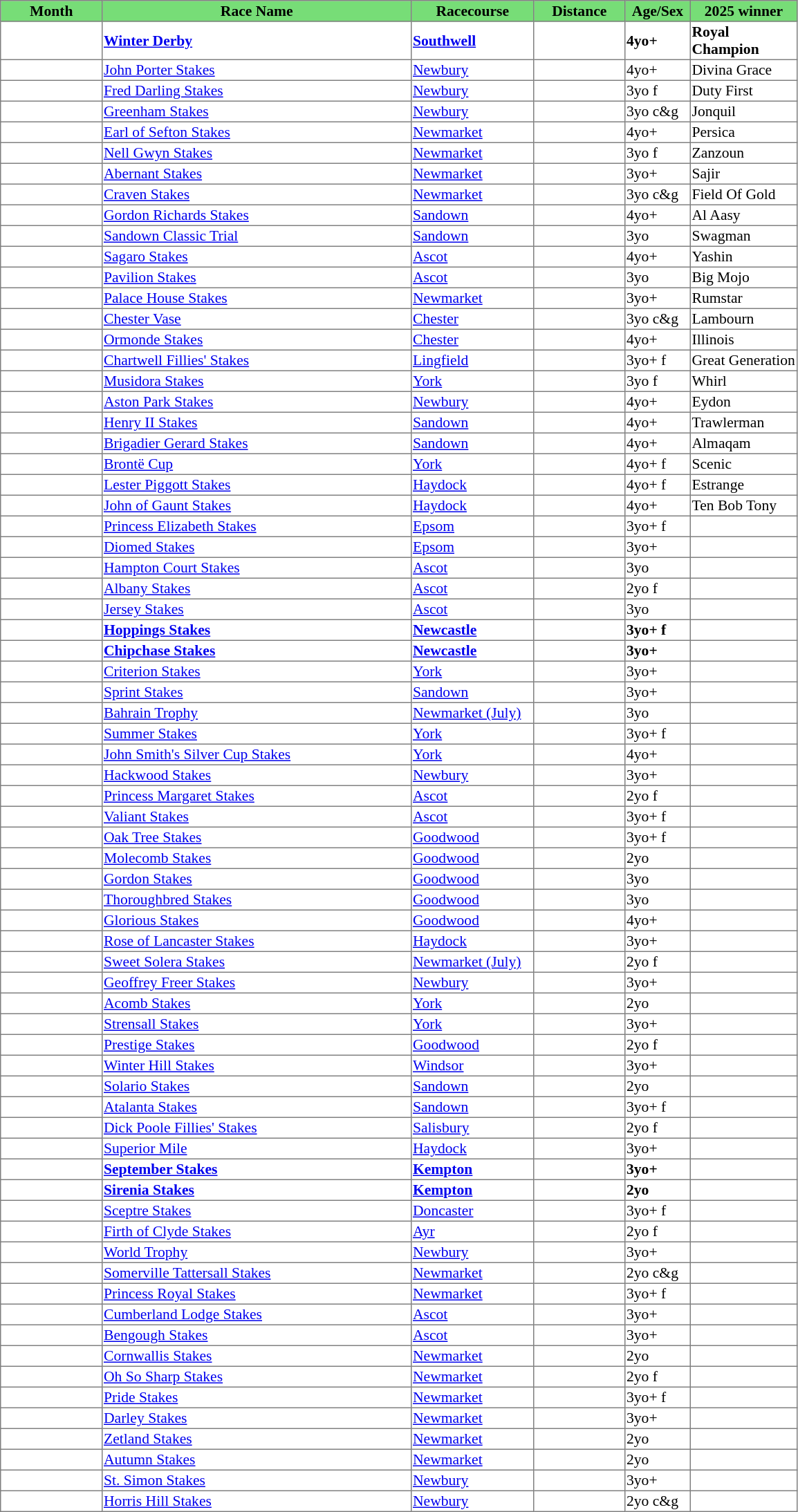<table class = "sortable" | border="1" style="border-collapse: collapse; font-size:90%">
<tr bgcolor="#77dd77" align="center">
<th width="95px"><strong>Month</strong><br></th>
<th width="295px"><strong>Race Name</strong><br></th>
<th width="115px"><strong>Racecourse</strong><br></th>
<th width="85px"><strong>Distance</strong> <br></th>
<th width="60px"><strong>Age/Sex</strong><br></th>
<th width="100px"><strong>2025 winner</strong><br></th>
</tr>
<tr>
<td><strong></strong></td>
<td><strong><a href='#'>Winter Derby</a></strong></td>
<td><strong><a href='#'>Southwell</a></strong></td>
<td><strong></strong></td>
<td><strong>4yo+</strong></td>
<td><strong>Royal Champion</strong></td>
</tr>
<tr>
<td></td>
<td><a href='#'>John Porter Stakes</a></td>
<td><a href='#'>Newbury</a></td>
<td></td>
<td>4yo+</td>
<td>Divina Grace</td>
</tr>
<tr>
<td></td>
<td><a href='#'>Fred Darling Stakes</a></td>
<td><a href='#'>Newbury</a></td>
<td></td>
<td>3yo f</td>
<td>Duty First</td>
</tr>
<tr>
<td></td>
<td><a href='#'>Greenham Stakes</a></td>
<td><a href='#'>Newbury</a></td>
<td></td>
<td>3yo c&g</td>
<td>Jonquil</td>
</tr>
<tr>
<td></td>
<td><a href='#'>Earl of Sefton Stakes</a></td>
<td><a href='#'>Newmarket</a></td>
<td></td>
<td>4yo+</td>
<td>Persica</td>
</tr>
<tr>
<td></td>
<td><a href='#'>Nell Gwyn Stakes</a></td>
<td><a href='#'>Newmarket</a></td>
<td></td>
<td>3yo f</td>
<td>Zanzoun</td>
</tr>
<tr>
<td></td>
<td><a href='#'>Abernant Stakes</a></td>
<td><a href='#'>Newmarket</a></td>
<td></td>
<td>3yo+</td>
<td>Sajir</td>
</tr>
<tr>
<td></td>
<td><a href='#'>Craven Stakes</a></td>
<td><a href='#'>Newmarket</a></td>
<td></td>
<td>3yo c&g</td>
<td>Field Of Gold</td>
</tr>
<tr>
<td></td>
<td><a href='#'>Gordon Richards Stakes</a></td>
<td><a href='#'>Sandown</a></td>
<td></td>
<td>4yo+</td>
<td>Al Aasy</td>
</tr>
<tr>
<td></td>
<td><a href='#'>Sandown Classic Trial</a></td>
<td><a href='#'>Sandown</a></td>
<td></td>
<td>3yo</td>
<td>Swagman</td>
</tr>
<tr>
<td></td>
<td><a href='#'>Sagaro Stakes</a></td>
<td><a href='#'>Ascot</a></td>
<td></td>
<td>4yo+</td>
<td>Yashin</td>
</tr>
<tr>
<td></td>
<td><a href='#'>Pavilion Stakes</a></td>
<td><a href='#'>Ascot</a></td>
<td></td>
<td>3yo</td>
<td>Big Mojo</td>
</tr>
<tr>
<td></td>
<td><a href='#'>Palace House Stakes</a></td>
<td><a href='#'>Newmarket</a></td>
<td></td>
<td>3yo+</td>
<td>Rumstar</td>
</tr>
<tr>
<td></td>
<td><a href='#'>Chester Vase</a></td>
<td><a href='#'>Chester</a></td>
<td></td>
<td>3yo c&g</td>
<td>Lambourn</td>
</tr>
<tr>
<td></td>
<td><a href='#'>Ormonde Stakes</a></td>
<td><a href='#'>Chester</a></td>
<td></td>
<td>4yo+</td>
<td>Illinois</td>
</tr>
<tr>
<td></td>
<td><a href='#'>Chartwell Fillies' Stakes</a></td>
<td><a href='#'>Lingfield</a></td>
<td></td>
<td>3yo+ f</td>
<td>Great Generation</td>
</tr>
<tr>
<td></td>
<td><a href='#'>Musidora Stakes</a></td>
<td><a href='#'>York</a></td>
<td></td>
<td>3yo f</td>
<td>Whirl</td>
</tr>
<tr>
<td></td>
<td><a href='#'>Aston Park Stakes</a></td>
<td><a href='#'>Newbury</a></td>
<td></td>
<td>4yo+</td>
<td>Eydon</td>
</tr>
<tr>
<td></td>
<td><a href='#'>Henry II Stakes</a></td>
<td><a href='#'>Sandown</a></td>
<td></td>
<td>4yo+</td>
<td>Trawlerman</td>
</tr>
<tr>
<td></td>
<td><a href='#'>Brigadier Gerard Stakes</a></td>
<td><a href='#'>Sandown</a></td>
<td></td>
<td>4yo+</td>
<td>Almaqam</td>
</tr>
<tr>
<td></td>
<td><a href='#'>Brontë Cup</a></td>
<td><a href='#'>York</a></td>
<td></td>
<td>4yo+ f</td>
<td>Scenic</td>
</tr>
<tr>
<td></td>
<td><a href='#'>Lester Piggott Stakes</a></td>
<td><a href='#'>Haydock</a></td>
<td></td>
<td>4yo+ f</td>
<td>Estrange</td>
</tr>
<tr>
<td></td>
<td><a href='#'>John of Gaunt Stakes</a></td>
<td><a href='#'>Haydock</a></td>
<td></td>
<td>4yo+</td>
<td>Ten Bob Tony</td>
</tr>
<tr>
<td></td>
<td><a href='#'>Princess Elizabeth Stakes</a></td>
<td><a href='#'>Epsom</a></td>
<td></td>
<td>3yo+ f</td>
<td></td>
</tr>
<tr>
<td></td>
<td><a href='#'>Diomed Stakes</a></td>
<td><a href='#'>Epsom</a></td>
<td></td>
<td>3yo+</td>
<td></td>
</tr>
<tr>
<td></td>
<td><a href='#'>Hampton Court Stakes</a></td>
<td><a href='#'>Ascot</a></td>
<td></td>
<td>3yo</td>
<td></td>
</tr>
<tr>
<td></td>
<td><a href='#'>Albany Stakes</a></td>
<td><a href='#'>Ascot</a></td>
<td></td>
<td>2yo f</td>
<td></td>
</tr>
<tr>
<td></td>
<td><a href='#'>Jersey Stakes</a></td>
<td><a href='#'>Ascot</a></td>
<td></td>
<td>3yo</td>
<td></td>
</tr>
<tr>
<td><strong></strong></td>
<td><strong><a href='#'>Hoppings Stakes</a></strong></td>
<td><strong><a href='#'>Newcastle</a></strong></td>
<td><strong></strong></td>
<td><strong>3yo+ f</strong></td>
<td></td>
</tr>
<tr>
<td><strong></strong></td>
<td><strong><a href='#'>Chipchase Stakes</a></strong></td>
<td><strong><a href='#'>Newcastle</a></strong></td>
<td><strong></strong></td>
<td><strong>3yo+</strong></td>
<td></td>
</tr>
<tr>
<td></td>
<td><a href='#'>Criterion Stakes</a></td>
<td><a href='#'>York</a></td>
<td></td>
<td>3yo+</td>
<td></td>
</tr>
<tr>
<td></td>
<td><a href='#'>Sprint Stakes</a></td>
<td><a href='#'>Sandown</a></td>
<td></td>
<td>3yo+</td>
<td></td>
</tr>
<tr>
<td></td>
<td><a href='#'>Bahrain Trophy</a></td>
<td><a href='#'>Newmarket (July)</a></td>
<td></td>
<td>3yo</td>
<td></td>
</tr>
<tr>
<td></td>
<td><a href='#'>Summer Stakes</a></td>
<td><a href='#'>York</a></td>
<td></td>
<td>3yo+ f</td>
<td></td>
</tr>
<tr>
<td></td>
<td><a href='#'>John Smith's Silver Cup Stakes</a></td>
<td><a href='#'>York</a></td>
<td></td>
<td>4yo+</td>
<td></td>
</tr>
<tr>
<td></td>
<td><a href='#'>Hackwood Stakes</a></td>
<td><a href='#'>Newbury</a></td>
<td></td>
<td>3yo+</td>
<td></td>
</tr>
<tr>
<td></td>
<td><a href='#'>Princess Margaret Stakes</a></td>
<td><a href='#'>Ascot</a></td>
<td></td>
<td>2yo f</td>
<td></td>
</tr>
<tr>
<td></td>
<td><a href='#'>Valiant Stakes</a></td>
<td><a href='#'>Ascot</a></td>
<td></td>
<td>3yo+ f</td>
<td></td>
</tr>
<tr>
<td></td>
<td><a href='#'>Oak Tree Stakes</a></td>
<td><a href='#'>Goodwood</a></td>
<td></td>
<td>3yo+ f</td>
<td></td>
</tr>
<tr>
<td></td>
<td><a href='#'>Molecomb Stakes</a></td>
<td><a href='#'>Goodwood</a></td>
<td></td>
<td>2yo</td>
<td></td>
</tr>
<tr>
<td></td>
<td><a href='#'>Gordon Stakes</a></td>
<td><a href='#'>Goodwood</a></td>
<td></td>
<td>3yo</td>
<td></td>
</tr>
<tr>
<td></td>
<td><a href='#'>Thoroughbred Stakes</a></td>
<td><a href='#'>Goodwood</a></td>
<td></td>
<td>3yo</td>
<td></td>
</tr>
<tr>
<td></td>
<td><a href='#'>Glorious Stakes</a></td>
<td><a href='#'>Goodwood</a></td>
<td></td>
<td>4yo+</td>
<td></td>
</tr>
<tr>
<td></td>
<td><a href='#'>Rose of Lancaster Stakes</a></td>
<td><a href='#'>Haydock</a></td>
<td></td>
<td>3yo+</td>
<td></td>
</tr>
<tr>
<td></td>
<td><a href='#'>Sweet Solera Stakes</a></td>
<td><a href='#'>Newmarket (July)</a></td>
<td></td>
<td>2yo f</td>
<td></td>
</tr>
<tr>
<td></td>
<td><a href='#'>Geoffrey Freer Stakes</a></td>
<td><a href='#'>Newbury</a></td>
<td></td>
<td>3yo+</td>
<td></td>
</tr>
<tr>
<td></td>
<td><a href='#'>Acomb Stakes</a></td>
<td><a href='#'>York</a></td>
<td></td>
<td>2yo</td>
<td></td>
</tr>
<tr>
<td></td>
<td><a href='#'>Strensall Stakes</a></td>
<td><a href='#'>York</a></td>
<td></td>
<td>3yo+</td>
<td></td>
</tr>
<tr>
<td></td>
<td><a href='#'>Prestige Stakes</a></td>
<td><a href='#'>Goodwood</a></td>
<td></td>
<td>2yo f</td>
<td></td>
</tr>
<tr>
<td></td>
<td><a href='#'>Winter Hill Stakes</a></td>
<td><a href='#'>Windsor</a></td>
<td></td>
<td>3yo+</td>
<td></td>
</tr>
<tr>
<td></td>
<td><a href='#'>Solario Stakes</a></td>
<td><a href='#'>Sandown</a></td>
<td></td>
<td>2yo</td>
<td></td>
</tr>
<tr>
<td></td>
<td><a href='#'>Atalanta Stakes</a></td>
<td><a href='#'>Sandown</a></td>
<td></td>
<td>3yo+ f</td>
<td></td>
</tr>
<tr>
<td></td>
<td><a href='#'>Dick Poole Fillies' Stakes</a></td>
<td><a href='#'>Salisbury</a></td>
<td></td>
<td>2yo f</td>
<td></td>
</tr>
<tr>
<td></td>
<td><a href='#'>Superior Mile</a></td>
<td><a href='#'>Haydock</a></td>
<td></td>
<td>3yo+</td>
<td></td>
</tr>
<tr>
<td><strong></strong></td>
<td><strong><a href='#'>September Stakes</a></strong></td>
<td><strong><a href='#'>Kempton</a></strong></td>
<td><strong></strong></td>
<td><strong>3yo+</strong></td>
<td></td>
</tr>
<tr>
<td><strong></strong></td>
<td><strong><a href='#'>Sirenia Stakes</a></strong></td>
<td><strong><a href='#'>Kempton</a></strong></td>
<td><strong></strong></td>
<td><strong>2yo</strong></td>
<td></td>
</tr>
<tr>
<td></td>
<td><a href='#'>Sceptre Stakes</a></td>
<td><a href='#'>Doncaster</a></td>
<td></td>
<td>3yo+ f</td>
<td></td>
</tr>
<tr>
<td></td>
<td><a href='#'>Firth of Clyde Stakes</a></td>
<td><a href='#'>Ayr</a></td>
<td></td>
<td>2yo f</td>
<td></td>
</tr>
<tr>
<td></td>
<td><a href='#'>World Trophy</a></td>
<td><a href='#'>Newbury</a></td>
<td></td>
<td>3yo+</td>
<td></td>
</tr>
<tr>
<td></td>
<td><a href='#'>Somerville Tattersall Stakes</a></td>
<td><a href='#'>Newmarket</a></td>
<td></td>
<td>2yo c&g</td>
<td></td>
</tr>
<tr>
<td></td>
<td><a href='#'>Princess Royal Stakes</a></td>
<td><a href='#'>Newmarket</a></td>
<td></td>
<td>3yo+ f</td>
<td></td>
</tr>
<tr>
<td></td>
<td><a href='#'>Cumberland Lodge Stakes</a></td>
<td><a href='#'>Ascot</a></td>
<td></td>
<td>3yo+</td>
<td></td>
</tr>
<tr>
<td></td>
<td><a href='#'>Bengough Stakes</a></td>
<td><a href='#'>Ascot</a></td>
<td></td>
<td>3yo+</td>
<td></td>
</tr>
<tr>
<td></td>
<td><a href='#'>Cornwallis Stakes</a></td>
<td><a href='#'>Newmarket</a></td>
<td></td>
<td>2yo</td>
<td></td>
</tr>
<tr>
<td></td>
<td><a href='#'>Oh So Sharp Stakes</a></td>
<td><a href='#'>Newmarket</a></td>
<td></td>
<td>2yo f</td>
<td></td>
</tr>
<tr>
<td></td>
<td><a href='#'>Pride Stakes</a></td>
<td><a href='#'>Newmarket</a></td>
<td></td>
<td>3yo+ f</td>
<td></td>
</tr>
<tr>
<td></td>
<td><a href='#'>Darley Stakes</a></td>
<td><a href='#'>Newmarket</a></td>
<td></td>
<td>3yo+</td>
<td></td>
</tr>
<tr>
<td></td>
<td><a href='#'>Zetland Stakes</a></td>
<td><a href='#'>Newmarket</a></td>
<td></td>
<td>2yo</td>
<td></td>
</tr>
<tr>
<td></td>
<td><a href='#'>Autumn Stakes</a></td>
<td><a href='#'>Newmarket</a></td>
<td></td>
<td>2yo</td>
<td></td>
</tr>
<tr>
<td></td>
<td><a href='#'>St. Simon Stakes</a></td>
<td><a href='#'>Newbury</a></td>
<td></td>
<td>3yo+</td>
<td></td>
</tr>
<tr>
<td></td>
<td><a href='#'>Horris Hill Stakes</a></td>
<td><a href='#'>Newbury</a></td>
<td></td>
<td>2yo c&g</td>
<td></td>
</tr>
</table>
